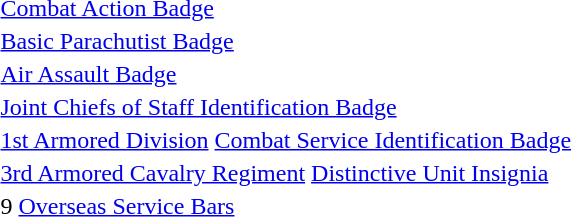<table>
<tr>
<td></td>
<td><a href='#'>Combat Action Badge</a></td>
</tr>
<tr>
<td></td>
<td><a href='#'>Basic Parachutist Badge</a></td>
</tr>
<tr>
<td></td>
<td><a href='#'>Air Assault Badge</a></td>
</tr>
<tr>
<td></td>
<td><a href='#'>Joint Chiefs of Staff Identification Badge</a></td>
</tr>
<tr>
<td align=center></td>
<td><a href='#'>1st Armored Division</a> <a href='#'>Combat Service Identification Badge</a></td>
</tr>
<tr>
<td align=center></td>
<td><a href='#'>3rd Armored Cavalry Regiment</a> <a href='#'>Distinctive Unit Insignia</a></td>
</tr>
<tr>
<td></td>
<td>9 <a href='#'>Overseas Service Bars</a></td>
</tr>
</table>
